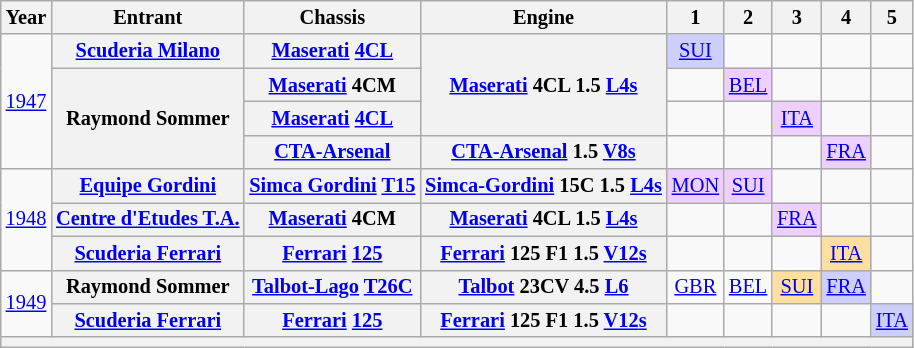<table class="wikitable" style="text-align:center; font-size:85%">
<tr>
<th>Year</th>
<th>Entrant</th>
<th>Chassis</th>
<th>Engine</th>
<th>1</th>
<th>2</th>
<th>3</th>
<th>4</th>
<th>5</th>
</tr>
<tr>
<td rowspan=4><a href='#'>1947</a></td>
<th nowrap><a href='#'>Scuderia Milano</a></th>
<th nowrap><a href='#'>Maserati</a> <a href='#'>4CL</a></th>
<th rowspan=3 nowrap><a href='#'>Maserati</a> 4CL 1.5 <a href='#'>L4</a><a href='#'>s</a></th>
<td style="background:#CFCFFF;"><a href='#'>SUI</a><br></td>
<td></td>
<td></td>
<td></td>
<td></td>
</tr>
<tr>
<th rowspan=3 nowrap>Raymond Sommer</th>
<th nowrap><a href='#'>Maserati</a> 4CM</th>
<td></td>
<td style="background:#EFCFFF;"><a href='#'>BEL</a><br></td>
<td></td>
<td></td>
<td></td>
</tr>
<tr>
<th nowrap><a href='#'>Maserati</a> <a href='#'>4CL</a></th>
<td></td>
<td></td>
<td style="background:#EFCFFF;"><a href='#'>ITA</a><br></td>
<td></td>
<td></td>
</tr>
<tr>
<th nowrap><a href='#'>CTA-Arsenal</a></th>
<th nowrap><a href='#'>CTA-Arsenal</a> 1.5 <a href='#'>V8</a><a href='#'>s</a></th>
<td></td>
<td></td>
<td></td>
<td style="background:#EFCFFF;"><a href='#'>FRA</a><br></td>
<td></td>
</tr>
<tr>
<td rowspan=3><a href='#'>1948</a></td>
<th nowrap><a href='#'>Equipe Gordini</a></th>
<th nowrap><a href='#'>Simca Gordini</a> <a href='#'>T15</a></th>
<th nowrap><a href='#'>Simca-Gordini</a> 15C 1.5 <a href='#'>L4</a><a href='#'>s</a></th>
<td style="background:#EFCFFF;"><a href='#'>MON</a><br></td>
<td style="background:#EFCFFF;"><a href='#'>SUI</a><br></td>
<td></td>
<td></td>
<td></td>
</tr>
<tr>
<th nowrap><a href='#'>Centre d'Etudes T.A.</a></th>
<th nowrap><a href='#'>Maserati</a> 4CM</th>
<th nowrap><a href='#'>Maserati</a> 4CL 1.5 <a href='#'>L4</a><a href='#'>s</a></th>
<td></td>
<td></td>
<td style="background:#EFCFFF;"><a href='#'>FRA</a><br></td>
<td></td>
<td></td>
</tr>
<tr>
<th nowrap><a href='#'>Scuderia Ferrari</a></th>
<th nowrap><a href='#'>Ferrari</a> <a href='#'>125</a></th>
<th nowrap><a href='#'>Ferrari</a> 125 F1 1.5 <a href='#'>V12</a><a href='#'>s</a></th>
<td></td>
<td></td>
<td></td>
<td style="background:#FFDF9F;"><a href='#'>ITA</a><br></td>
<td></td>
</tr>
<tr>
<td rowspan=2><a href='#'>1949</a></td>
<th nowrap>Raymond Sommer</th>
<th nowrap><a href='#'>Talbot-Lago</a> <a href='#'>T26C</a></th>
<th nowrap><a href='#'>Talbot</a> 23CV 4.5 <a href='#'>L6</a></th>
<td><a href='#'>GBR</a></td>
<td><a href='#'>BEL</a></td>
<td style="background:#FFDF9F;"><a href='#'>SUI</a><br></td>
<td style="background:#CFCFFF;"><a href='#'>FRA</a><br></td>
<td></td>
</tr>
<tr>
<th nowrap><a href='#'>Scuderia Ferrari</a></th>
<th nowrap><a href='#'>Ferrari</a> <a href='#'>125</a></th>
<th nowrap><a href='#'>Ferrari</a> 125 F1 1.5 <a href='#'>V12</a><a href='#'>s</a></th>
<td></td>
<td></td>
<td></td>
<td></td>
<td style="background:#CFCFFF;"><a href='#'>ITA</a><br></td>
</tr>
<tr>
<th colspan=9></th>
</tr>
</table>
